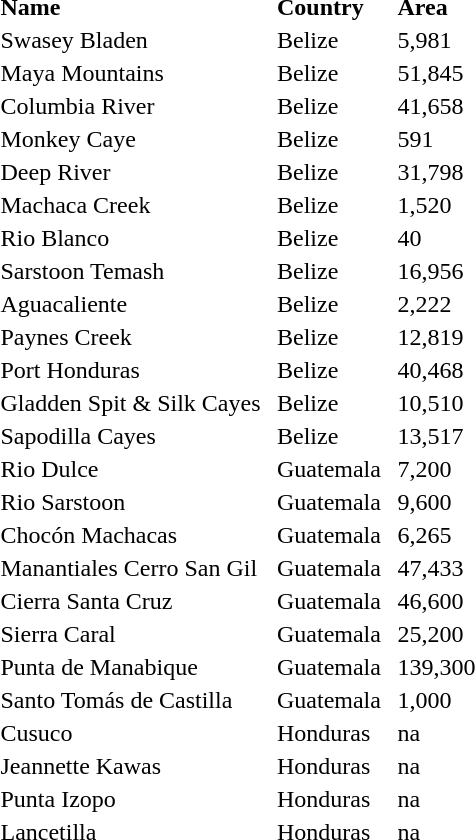<table>
<tr>
<th style="text-align: left;">Name</th>
<th style="text-align: left; padding-left: .5em;">Country</th>
<th style="text-align: left;padding-left: .5em;">Area </th>
</tr>
<tr>
<td>Swasey Bladen</td>
<td style="padding-left: .5em;">Belize</td>
<td style="padding-left: .5em;">5,981</td>
</tr>
<tr>
<td>Maya Mountains</td>
<td style="padding-left: .5em;">Belize</td>
<td style="padding-left: .5em;">51,845</td>
</tr>
<tr>
<td>Columbia River</td>
<td style="padding-left: .5em;">Belize</td>
<td style="padding-left: .5em;">41,658</td>
</tr>
<tr>
<td>Monkey Caye</td>
<td style="padding-left: .5em;">Belize</td>
<td style="padding-left: .5em;">591</td>
</tr>
<tr>
<td>Deep River</td>
<td style="padding-left: .5em;">Belize</td>
<td style="padding-left: .5em;">31,798</td>
</tr>
<tr>
<td>Machaca Creek</td>
<td style="padding-left: .5em;">Belize</td>
<td style="padding-left: .5em;">1,520</td>
</tr>
<tr>
<td>Rio Blanco</td>
<td style="padding-left: .5em;">Belize</td>
<td style="padding-left: .5em;">40</td>
</tr>
<tr>
<td>Sarstoon Temash</td>
<td style="padding-left: .5em;">Belize</td>
<td style="padding-left: .5em;">16,956</td>
</tr>
<tr>
<td>Aguacaliente</td>
<td style="padding-left: .5em;">Belize</td>
<td style="padding-left: .5em;">2,222</td>
</tr>
<tr>
<td>Paynes Creek</td>
<td style="padding-left: .5em;">Belize</td>
<td style="padding-left: .5em;">12,819</td>
</tr>
<tr>
<td>Port Honduras</td>
<td style="padding-left: .5em;">Belize</td>
<td style="padding-left: .5em;">40,468</td>
</tr>
<tr>
<td>Gladden Spit & Silk Cayes</td>
<td style="padding-left: .5em;">Belize</td>
<td style="padding-left: .5em;">10,510</td>
</tr>
<tr>
<td>Sapodilla Cayes</td>
<td style="padding-left: .5em;">Belize</td>
<td style="padding-left: .5em;">13,517</td>
</tr>
<tr>
<td>Rio Dulce</td>
<td style="padding-left: .5em;">Guatemala</td>
<td style="padding-left: .5em;">7,200</td>
</tr>
<tr>
<td>Rio Sarstoon</td>
<td style="padding-left: .5em;">Guatemala</td>
<td style="padding-left: .5em;">9,600</td>
</tr>
<tr>
<td>Chocón Machacas</td>
<td style="padding-left: .5em;">Guatemala</td>
<td style="padding-left: .5em;">6,265</td>
</tr>
<tr>
<td>Manantiales Cerro San Gil</td>
<td style="padding-left: .5em;">Guatemala</td>
<td style="padding-left: .5em;">47,433</td>
</tr>
<tr>
<td>Cierra Santa Cruz</td>
<td style="padding-left: .5em;">Guatemala</td>
<td style="padding-left: .5em;">46,600</td>
</tr>
<tr>
<td>Sierra Caral</td>
<td style="padding-left: .5em;">Guatemala</td>
<td style="padding-left: .5em;">25,200</td>
</tr>
<tr>
<td>Punta de Manabique</td>
<td style="padding-left: .5em;">Guatemala</td>
<td style="padding-left: .5em;">139,300</td>
</tr>
<tr>
<td>Santo Tomás de Castilla</td>
<td style="padding-left: .5em;">Guatemala</td>
<td style="padding-left: .5em;">1,000</td>
</tr>
<tr>
<td>Cusuco</td>
<td style="padding-left: .5em;">Honduras</td>
<td style="padding-left: .5em;">na</td>
</tr>
<tr>
<td>Jeannette Kawas</td>
<td style="padding-left: .5em;">Honduras</td>
<td style="padding-left: .5em;">na</td>
</tr>
<tr>
<td>Punta Izopo</td>
<td style="padding-left: .5em;">Honduras</td>
<td style="padding-left: .5em;">na</td>
</tr>
<tr>
<td>Lancetilla</td>
<td style="padding-left: .5em;">Honduras</td>
<td style="padding-left: .5em;">na</td>
</tr>
</table>
